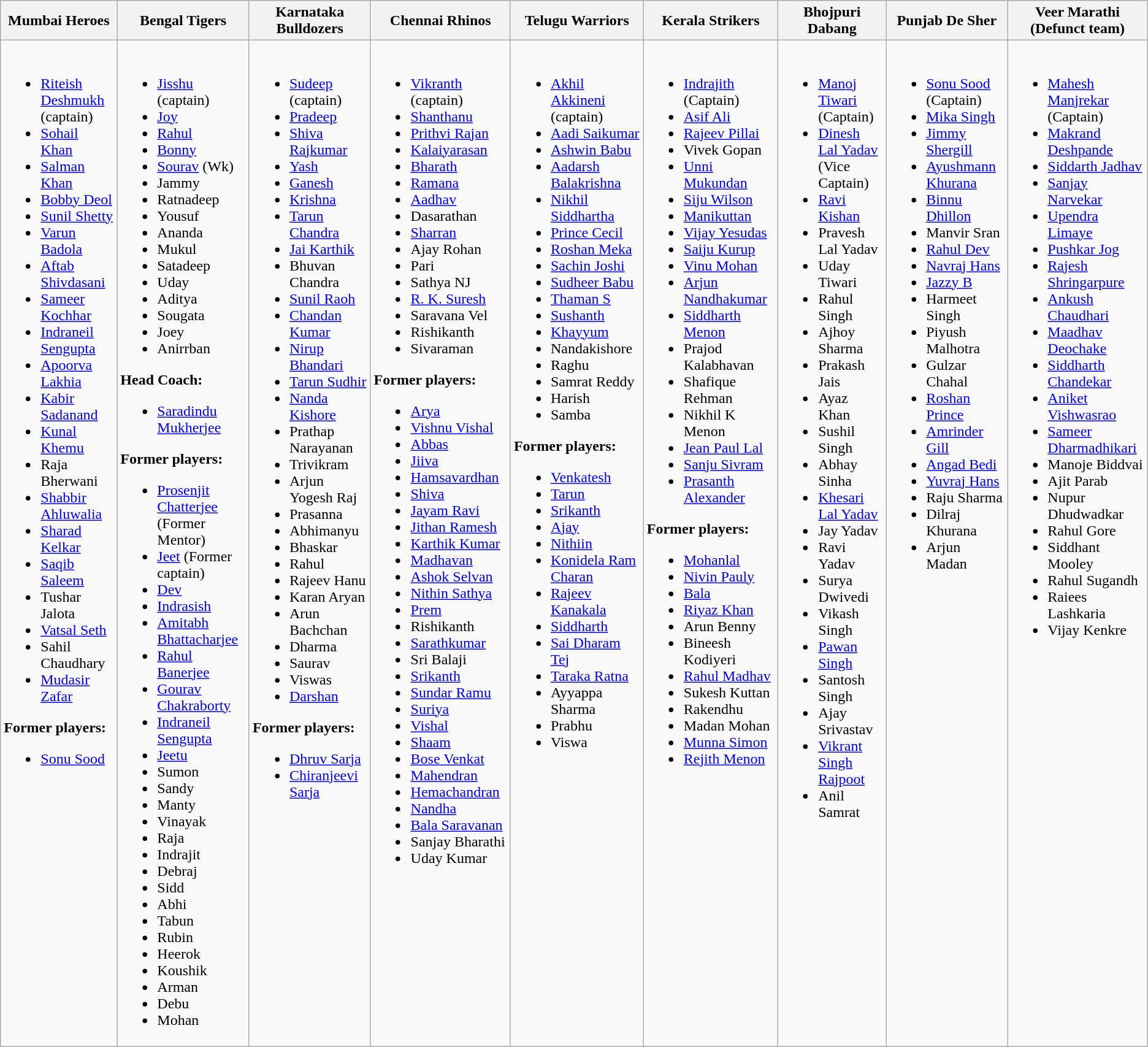<table class="wikitable">
<tr>
<th width="330">Mumbai Heroes</th>
<th width="330">Bengal Tigers</th>
<th width=330>Karnataka Bulldozers</th>
<th width=330>Chennai Rhinos</th>
<th width=330>Telugu Warriors</th>
<th width=330>Kerala Strikers</th>
<th width=330>Bhojpuri Dabang</th>
<th width=330>Punjab De Sher</th>
<th width=330>Veer Marathi (Defunct team)</th>
</tr>
<tr>
<td valign="top"><br><ul><li><a href='#'>Riteish Deshmukh</a> (captain)</li><li><a href='#'>Sohail Khan</a></li><li><a href='#'>Salman Khan</a></li><li><a href='#'>Bobby Deol</a></li><li><a href='#'>Sunil Shetty</a></li><li><a href='#'>Varun Badola</a></li><li><a href='#'>Aftab Shivdasani</a></li><li><a href='#'>Sameer Kochhar</a></li><li><a href='#'>Indraneil Sengupta</a></li><li><a href='#'>Apoorva Lakhia</a></li><li><a href='#'>Kabir Sadanand</a></li><li><a href='#'>Kunal Khemu</a></li><li>Raja Bherwani</li><li><a href='#'>Shabbir Ahluwalia</a></li><li><a href='#'>Sharad Kelkar</a></li><li><a href='#'>Saqib Saleem</a></li><li>Tushar Jalota</li><li><a href='#'>Vatsal Seth</a></li><li>Sahil Chaudhary</li><li><a href='#'>Mudasir Zafar</a></li></ul><strong>Former players:</strong><ul><li><a href='#'>Sonu Sood</a></li></ul></td>
<td valign="top"><br><ul><li><a href='#'>Jisshu</a> (captain)</li><li><a href='#'>Joy</a></li><li><a href='#'>Rahul</a></li><li><a href='#'>Bonny</a></li><li><a href='#'>Sourav</a> (Wk)</li><li>Jammy</li><li>Ratnadeep</li><li>Yousuf</li><li>Ananda</li><li>Mukul</li><li>Satadeep</li><li>Uday</li><li>Aditya</li><li>Sougata</li><li>Joey</li><li>Anirrban</li></ul><strong>Head Coach:</strong><ul><li><a href='#'>Saradindu Mukherjee</a></li></ul><strong>Former players:</strong><ul><li><a href='#'>Prosenjit Chatterjee</a> (Former Mentor)</li><li><a href='#'>Jeet</a> (Former captain)</li><li><a href='#'>Dev</a></li><li><a href='#'>Indrasish</a></li><li><a href='#'>Amitabh Bhattacharjee</a></li><li><a href='#'>Rahul Banerjee</a></li><li><a href='#'>Gourav Chakraborty</a></li><li><a href='#'>Indraneil Sengupta</a></li><li><a href='#'>Jeetu</a></li><li>Sumon</li><li>Sandy</li><li>Manty</li><li>Vinayak</li><li>Raja</li><li>Indrajit</li><li>Debraj</li><li>Sidd</li><li>Abhi</li><li>Tabun</li><li>Rubin</li><li>Heerok</li><li>Koushik</li><li>Arman</li><li>Debu</li><li>Mohan</li></ul></td>
<td valign="top"><br><ul><li><a href='#'>Sudeep</a> (captain)</li><li><a href='#'>Pradeep</a></li><li><a href='#'>Shiva Rajkumar</a></li><li><a href='#'>Yash</a></li><li><a href='#'>Ganesh</a></li><li><a href='#'>Krishna</a></li><li><a href='#'>Tarun Chandra</a></li><li><a href='#'>Jai Karthik</a></li><li>Bhuvan Chandra</li><li><a href='#'>Sunil Raoh</a></li><li><a href='#'>Chandan Kumar</a></li><li><a href='#'>Nirup Bhandari</a></li><li><a href='#'>Tarun Sudhir</a></li><li><a href='#'>Nanda Kishore</a></li><li>Prathap Narayanan</li><li>Trivikram</li><li>Arjun Yogesh Raj</li><li>Prasanna</li><li>Abhimanyu</li><li>Bhaskar</li><li>Rahul</li><li>Rajeev Hanu</li><li>Karan Aryan</li><li>Arun Bachchan</li><li>Dharma</li><li>Saurav</li><li>Viswas</li><li><a href='#'>Darshan</a></li></ul><strong>Former players:</strong><ul><li><a href='#'>Dhruv Sarja</a></li><li><a href='#'>Chiranjeevi Sarja</a></li></ul></td>
<td valign="top"><br><ul><li><a href='#'>Vikranth</a> (captain)</li><li><a href='#'>Shanthanu</a></li><li><a href='#'>Prithvi Rajan</a></li><li><a href='#'>Kalaiyarasan</a></li><li><a href='#'>Bharath</a></li><li><a href='#'>Ramana</a></li><li><a href='#'>Aadhav</a></li><li>Dasarathan</li><li><a href='#'>Sharran</a></li><li>Ajay Rohan</li><li>Pari</li><li>Sathya NJ</li><li><a href='#'>R. K. Suresh</a></li><li>Saravana Vel</li><li>Rishikanth</li><li>Sivaraman</li></ul><strong>Former players:</strong><ul><li><a href='#'>Arya</a></li><li><a href='#'>Vishnu Vishal</a></li><li><a href='#'>Abbas</a></li><li><a href='#'>Jiiva</a></li><li><a href='#'>Hamsavardhan</a></li><li><a href='#'>Shiva</a></li><li><a href='#'>Jayam Ravi</a></li><li><a href='#'>Jithan Ramesh</a></li><li><a href='#'>Karthik Kumar</a></li><li><a href='#'>Madhavan</a></li><li><a href='#'>Ashok Selvan</a></li><li><a href='#'>Nithin Sathya</a></li><li><a href='#'>Prem</a></li><li>Rishikanth</li><li><a href='#'>Sarathkumar</a></li><li>Sri Balaji</li><li><a href='#'>Srikanth</a></li><li><a href='#'>Sundar Ramu</a></li><li><a href='#'>Suriya</a></li><li><a href='#'>Vishal</a></li><li><a href='#'>Shaam</a></li><li><a href='#'>Bose Venkat</a></li><li><a href='#'>Mahendran</a></li><li><a href='#'>Hemachandran</a></li><li><a href='#'>Nandha</a></li><li><a href='#'>Bala Saravanan</a></li><li>Sanjay Bharathi</li><li>Uday Kumar</li></ul></td>
<td valign="top"><br><ul><li><a href='#'>Akhil Akkineni</a> (captain)</li><li><a href='#'>Aadi Saikumar</a></li><li><a href='#'>Ashwin Babu</a></li><li><a href='#'>Aadarsh Balakrishna</a></li><li><a href='#'>Nikhil Siddhartha</a></li><li><a href='#'>Prince Cecil</a></li><li><a href='#'>Roshan Meka</a></li><li><a href='#'>Sachin Joshi</a></li><li><a href='#'>Sudheer Babu</a></li><li><a href='#'>Thaman S</a></li><li><a href='#'>Sushanth</a></li><li><a href='#'>Khayyum</a></li><li>Nandakishore</li><li>Raghu</li><li>Samrat Reddy</li><li>Harish</li><li>Samba</li></ul><strong>Former players:</strong><ul><li><a href='#'>Venkatesh</a></li><li><a href='#'>Tarun</a></li><li><a href='#'>Srikanth</a></li><li><a href='#'>Ajay</a></li><li><a href='#'>Nithiin</a></li><li><a href='#'>Konidela Ram Charan</a></li><li><a href='#'>Rajeev Kanakala</a></li><li><a href='#'>Siddharth</a></li><li><a href='#'>Sai Dharam Tej</a></li><li><a href='#'>Taraka Ratna</a></li><li>Ayyappa Sharma</li><li>Prabhu</li><li>Viswa</li></ul></td>
<td valign="top"><br><ul><li><a href='#'>Indrajith</a> (Captain)</li><li><a href='#'>Asif Ali</a></li><li><a href='#'>Rajeev Pillai</a></li><li>Vivek Gopan</li><li><a href='#'>Unni Mukundan</a></li><li><a href='#'>Siju Wilson</a></li><li><a href='#'>Manikuttan</a></li><li><a href='#'>Vijay Yesudas</a></li><li><a href='#'>Saiju Kurup</a></li><li><a href='#'>Vinu Mohan</a></li><li><a href='#'>Arjun Nandhakumar</a></li><li><a href='#'>Siddharth Menon</a></li><li>Prajod Kalabhavan</li><li>Shafique Rehman</li><li>Nikhil K Menon</li><li><a href='#'>Jean Paul Lal</a></li><li><a href='#'>Sanju Sivram</a></li><li><a href='#'>Prasanth Alexander</a></li></ul><strong>Former players:</strong><ul><li><a href='#'>Mohanlal</a></li><li><a href='#'>Nivin Pauly</a></li><li><a href='#'>Bala</a></li><li><a href='#'>Riyaz Khan</a></li><li>Arun Benny</li><li>Bineesh Kodiyeri</li><li><a href='#'>Rahul Madhav</a></li><li>Sukesh Kuttan</li><li>Rakendhu</li><li>Madan Mohan</li><li><a href='#'>Munna Simon</a></li><li><a href='#'>Rejith Menon</a></li></ul></td>
<td valign="top"><br><ul><li><a href='#'>Manoj Tiwari</a> (Captain)</li><li><a href='#'>Dinesh Lal Yadav</a> (Vice Captain)</li><li><a href='#'>Ravi Kishan</a></li><li>Pravesh Lal Yadav</li><li>Uday Tiwari</li><li>Rahul Singh</li><li>Ajhoy Sharma</li><li>Prakash Jais</li><li>Ayaz Khan</li><li>Sushil Singh</li><li>Abhay Sinha</li><li><a href='#'>Khesari Lal Yadav</a></li><li>Jay Yadav</li><li>Ravi Yadav</li><li>Surya Dwivedi</li><li>Vikash Singh</li><li><a href='#'>Pawan Singh</a></li><li>Santosh Singh</li><li>Ajay Srivastav</li><li><a href='#'>Vikrant Singh Rajpoot</a></li><li>Anil Samrat</li></ul></td>
<td valign="top"><br><ul><li><a href='#'>Sonu Sood</a> (Captain)</li><li><a href='#'>Mika Singh</a></li><li><a href='#'>Jimmy Shergill</a></li><li><a href='#'>Ayushmann Khurana</a></li><li><a href='#'>Binnu Dhillon</a></li><li>Manvir Sran</li><li><a href='#'>Rahul Dev</a></li><li><a href='#'>Navraj Hans</a></li><li><a href='#'>Jazzy B</a></li><li>Harmeet Singh</li><li>Piyush Malhotra</li><li>Gulzar Chahal</li><li><a href='#'>Roshan Prince</a></li><li><a href='#'>Amrinder Gill</a></li><li><a href='#'>Angad Bedi</a></li><li><a href='#'>Yuvraj Hans</a></li><li>Raju Sharma</li><li>Dilraj Khurana</li><li>Arjun Madan</li></ul></td>
<td valign=top><br><ul><li><a href='#'>Mahesh Manjrekar</a> (Captain)</li><li><a href='#'>Makrand Deshpande</a></li><li><a href='#'>Siddarth Jadhav</a></li><li><a href='#'>Sanjay Narvekar</a></li><li><a href='#'>Upendra Limaye</a></li><li><a href='#'>Pushkar Jog</a></li><li><a href='#'>Rajesh Shringarpure</a></li><li><a href='#'>Ankush Chaudhari</a></li><li><a href='#'>Maadhav Deochake</a></li><li><a href='#'>Siddharth Chandekar</a></li><li><a href='#'>Aniket Vishwasrao</a></li><li><a href='#'>Sameer Dharmadhikari</a></li><li>Manoje Biddvai</li><li>Ajit Parab</li><li>Nupur Dhudwadkar</li><li>Rahul Gore</li><li>Siddhant Mooley</li><li>Rahul Sugandh</li><li>Raiees Lashkaria</li><li>Vijay Kenkre</li></ul></td>
</tr>
</table>
